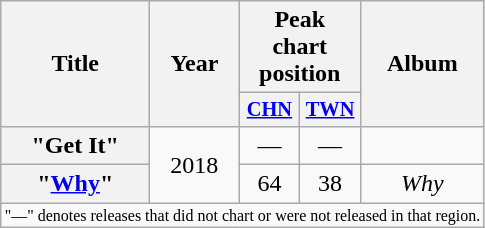<table class="wikitable plainrowheaders" style="text-align:center;">
<tr>
<th scope="col" rowspan="2">Title</th>
<th scope="col" rowspan="2">Year</th>
<th colspan="2" scope="col">Peak chart position</th>
<th scope="col" rowspan="2">Album</th>
</tr>
<tr>
<th scope="col" style="width:2.5em;font-size:85%;"><a href='#'>CHN</a></th>
<th scope="col" rowspan="1" style="width:2.5em;font-size:85%;"><a href='#'>TWN</a></th>
</tr>
<tr>
<th scope="row">"Get It" </th>
<td rowspan="2">2018</td>
<td>—</td>
<td —>—</td>
<td></td>
</tr>
<tr>
<th scope="row">"<a href='#'>Why</a>"</th>
<td>64</td>
<td>38</td>
<td><em>Why</em></td>
</tr>
<tr>
<td colspan="5" style="font-size:8pt">"—" denotes releases that did not chart or were not released in that region.</td>
</tr>
</table>
